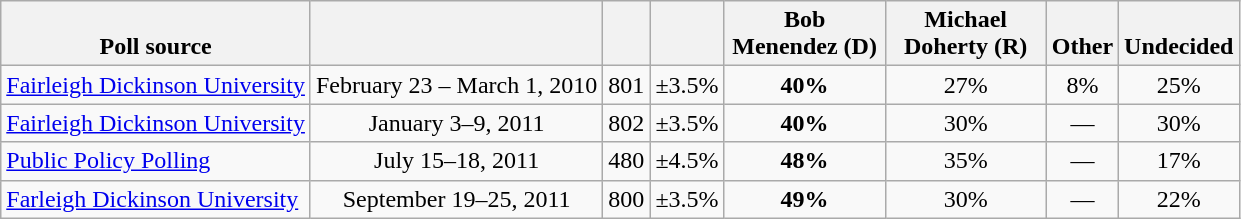<table class="wikitable" style="text-align:center">
<tr valign= bottom>
<th>Poll source</th>
<th></th>
<th></th>
<th></th>
<th style="width:100px;">Bob<br>Menendez (D)</th>
<th style="width:100px;">Michael<br>Doherty (R)</th>
<th>Other</th>
<th>Undecided</th>
</tr>
<tr>
<td align=left><a href='#'>Fairleigh Dickinson University</a></td>
<td>February 23 – March 1, 2010</td>
<td>801</td>
<td>±3.5%</td>
<td><strong>40%</strong></td>
<td>27%</td>
<td>8%</td>
<td>25%</td>
</tr>
<tr>
<td align=left><a href='#'>Fairleigh Dickinson University</a></td>
<td>January 3–9, 2011</td>
<td>802</td>
<td>±3.5%</td>
<td><strong>40%</strong></td>
<td>30%</td>
<td>—</td>
<td>30%</td>
</tr>
<tr>
<td align=left><a href='#'>Public Policy Polling</a></td>
<td>July 15–18, 2011</td>
<td>480</td>
<td>±4.5%</td>
<td><strong>48%</strong></td>
<td>35%</td>
<td>—</td>
<td>17%</td>
</tr>
<tr>
<td align=left><a href='#'>Farleigh Dickinson University</a></td>
<td>September 19–25, 2011</td>
<td>800</td>
<td>±3.5%</td>
<td><strong>49%</strong></td>
<td>30%</td>
<td>—</td>
<td>22%</td>
</tr>
</table>
